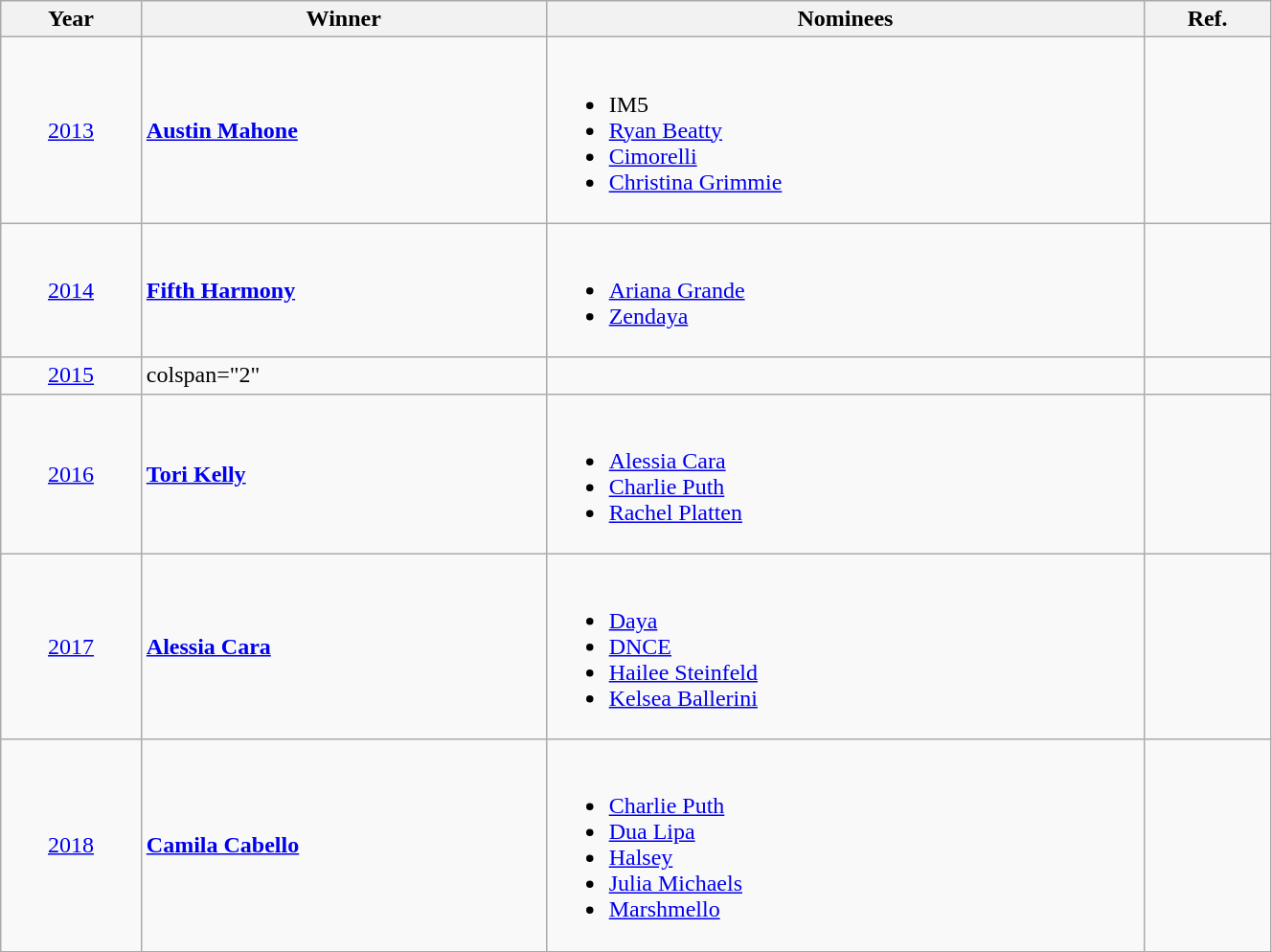<table class="wikitable" width=70%>
<tr>
<th>Year</th>
<th>Winner</th>
<th>Nominees</th>
<th>Ref.</th>
</tr>
<tr>
<td align="center"><a href='#'>2013</a></td>
<td><strong><a href='#'>Austin Mahone</a></strong></td>
<td><br><ul><li>IM5</li><li><a href='#'>Ryan Beatty</a></li><li><a href='#'>Cimorelli</a></li><li><a href='#'>Christina Grimmie</a></li></ul></td>
<td align="center"></td>
</tr>
<tr>
<td align="center"><a href='#'>2014</a></td>
<td><strong><a href='#'>Fifth Harmony</a></strong></td>
<td><br><ul><li><a href='#'>Ariana Grande</a></li><li><a href='#'>Zendaya</a></li></ul></td>
<td align="center"></td>
</tr>
<tr>
<td align="center"><a href='#'>2015</a></td>
<td>colspan="2" </td>
<td align="center"></td>
</tr>
<tr>
<td align="center"><a href='#'>2016</a></td>
<td><strong><a href='#'>Tori Kelly</a></strong></td>
<td><br><ul><li><a href='#'>Alessia Cara</a></li><li><a href='#'>Charlie Puth</a></li><li><a href='#'>Rachel Platten</a></li></ul></td>
<td align="center"></td>
</tr>
<tr>
<td align="center"><a href='#'>2017</a></td>
<td><strong><a href='#'>Alessia Cara</a></strong></td>
<td><br><ul><li><a href='#'>Daya</a></li><li><a href='#'>DNCE</a></li><li><a href='#'>Hailee Steinfeld</a></li><li><a href='#'>Kelsea Ballerini</a></li></ul></td>
<td></td>
</tr>
<tr>
<td align="center"><a href='#'>2018</a></td>
<td><strong><a href='#'>Camila Cabello</a></strong></td>
<td><br><ul><li><a href='#'>Charlie Puth</a></li><li><a href='#'>Dua Lipa</a></li><li><a href='#'>Halsey</a></li><li><a href='#'>Julia Michaels</a></li><li><a href='#'>Marshmello</a></li></ul></td>
<td></td>
</tr>
<tr>
</tr>
</table>
